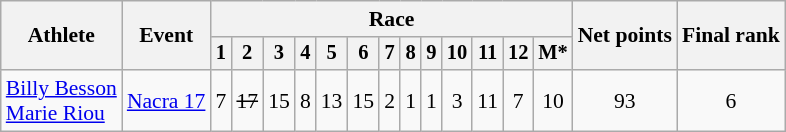<table class="wikitable" style="font-size:90%">
<tr>
<th rowspan="2">Athlete</th>
<th rowspan="2">Event</th>
<th colspan=13>Race</th>
<th rowspan=2>Net points</th>
<th rowspan=2>Final rank</th>
</tr>
<tr style="font-size:95%">
<th>1</th>
<th>2</th>
<th>3</th>
<th>4</th>
<th>5</th>
<th>6</th>
<th>7</th>
<th>8</th>
<th>9</th>
<th>10</th>
<th>11</th>
<th>12</th>
<th>M*</th>
</tr>
<tr align=center>
<td align=left><a href='#'>Billy Besson</a><br><a href='#'>Marie Riou</a></td>
<td align=left><a href='#'>Nacra 17</a></td>
<td>7</td>
<td><s>17</s></td>
<td>15</td>
<td>8</td>
<td>13</td>
<td>15</td>
<td>2</td>
<td>1</td>
<td>1</td>
<td>3</td>
<td>11</td>
<td>7</td>
<td>10</td>
<td>93</td>
<td>6</td>
</tr>
</table>
